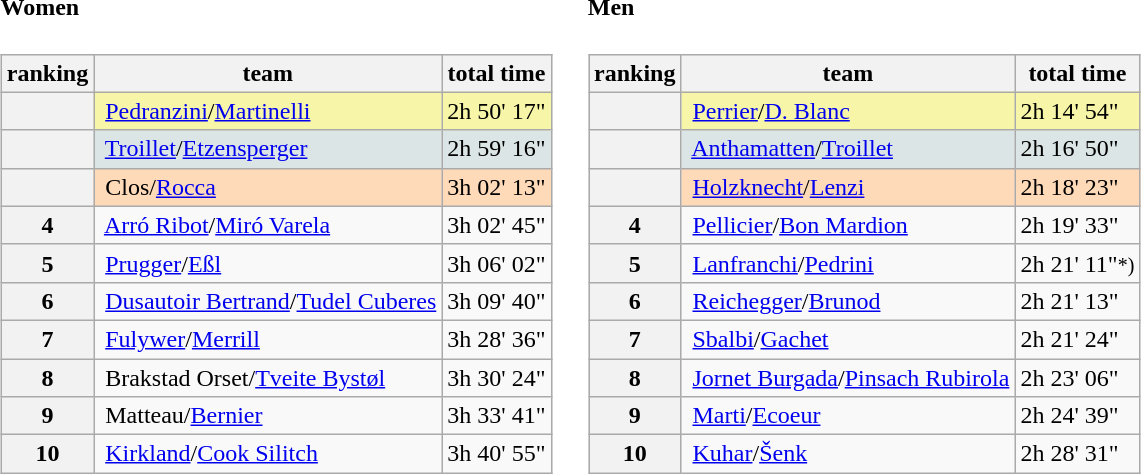<table>
<tr>
<td><br><h4>Women</h4><table class="wikitable">
<tr>
<th>ranking</th>
<th>team</th>
<th>total time</th>
</tr>
<tr>
<th bgcolor="gold"></th>
<td bgcolor="#F7F6A8"> <a href='#'>Pedranzini</a>/<a href='#'>Martinelli</a></td>
<td bgcolor="#F7F6A8">2h 50' 17"</td>
</tr>
<tr>
<th bgcolor="silver"></th>
<td bgcolor="#DCE5E5"> <a href='#'>Troillet</a>/<a href='#'>Etzensperger</a></td>
<td bgcolor="#DCE5E5">2h 59' 16"</td>
</tr>
<tr>
<th bgcolor="#cc9966"></th>
<td bgcolor="#FFDAB9"> Clos/<a href='#'>Rocca</a></td>
<td bgcolor="#FFDAB9">3h 02' 13"</td>
</tr>
<tr>
<th>4</th>
<td> <a href='#'>Arró Ribot</a>/<a href='#'>Miró Varela</a></td>
<td>3h 02' 45"</td>
</tr>
<tr>
<th>5</th>
<td> <a href='#'>Prugger</a>/<a href='#'>Eßl</a></td>
<td>3h 06' 02"</td>
</tr>
<tr>
<th>6</th>
<td> <a href='#'>Dusautoir Bertrand</a>/<a href='#'>Tudel Cuberes</a></td>
<td>3h 09' 40"</td>
</tr>
<tr>
<th>7</th>
<td> <a href='#'>Fulywer</a>/<a href='#'>Merrill</a></td>
<td>3h 28' 36"</td>
</tr>
<tr>
<th>8</th>
<td> Brakstad Orset/<a href='#'>Tveite Bystøl</a></td>
<td>3h 30' 24"</td>
</tr>
<tr>
<th>9</th>
<td> Matteau/<a href='#'>Bernier</a></td>
<td>3h 33' 41"</td>
</tr>
<tr>
<th>10</th>
<td> <a href='#'>Kirkland</a>/<a href='#'>Cook Silitch</a></td>
<td>3h 40' 55"</td>
</tr>
</table>
</td>
<td></td>
<td><br><h4>Men</h4><table class="wikitable">
<tr>
<th>ranking</th>
<th>team</th>
<th>total time</th>
</tr>
<tr>
<th bgcolor="gold"></th>
<td bgcolor="#F7F6A8"> <a href='#'>Perrier</a>/<a href='#'>D. Blanc</a></td>
<td bgcolor="#F7F6A8">2h 14' 54"</td>
</tr>
<tr>
<th bgcolor="silver"></th>
<td bgcolor="#DCE5E5"> <a href='#'>Anthamatten</a>/<a href='#'>Troillet</a></td>
<td bgcolor="#DCE5E5">2h 16' 50"</td>
</tr>
<tr>
<th bgcolor="#cc9966"></th>
<td bgcolor="#FFDAB9"> <a href='#'>Holzknecht</a>/<a href='#'>Lenzi</a></td>
<td bgcolor="#FFDAB9">2h 18' 23"</td>
</tr>
<tr>
<th>4</th>
<td> <a href='#'>Pellicier</a>/<a href='#'>Bon Mardion</a></td>
<td>2h 19' 33"</td>
</tr>
<tr>
<th>5</th>
<td> <a href='#'>Lanfranchi</a>/<a href='#'>Pedrini</a></td>
<td>2h 21' 11"<small>*)</small></td>
</tr>
<tr>
<th>6</th>
<td> <a href='#'>Reichegger</a>/<a href='#'>Brunod</a></td>
<td>2h 21' 13"</td>
</tr>
<tr>
<th>7</th>
<td> <a href='#'>Sbalbi</a>/<a href='#'>Gachet</a></td>
<td>2h 21' 24"</td>
</tr>
<tr>
<th>8</th>
<td> <a href='#'>Jornet Burgada</a>/<a href='#'>Pinsach Rubirola</a></td>
<td>2h 23' 06"</td>
</tr>
<tr>
<th>9</th>
<td> <a href='#'>Marti</a>/<a href='#'>Ecoeur</a></td>
<td>2h 24' 39"</td>
</tr>
<tr>
<th>10</th>
<td> <a href='#'>Kuhar</a>/<a href='#'>Šenk</a></td>
<td>2h 28' 31"</td>
</tr>
</table>
</td>
</tr>
</table>
